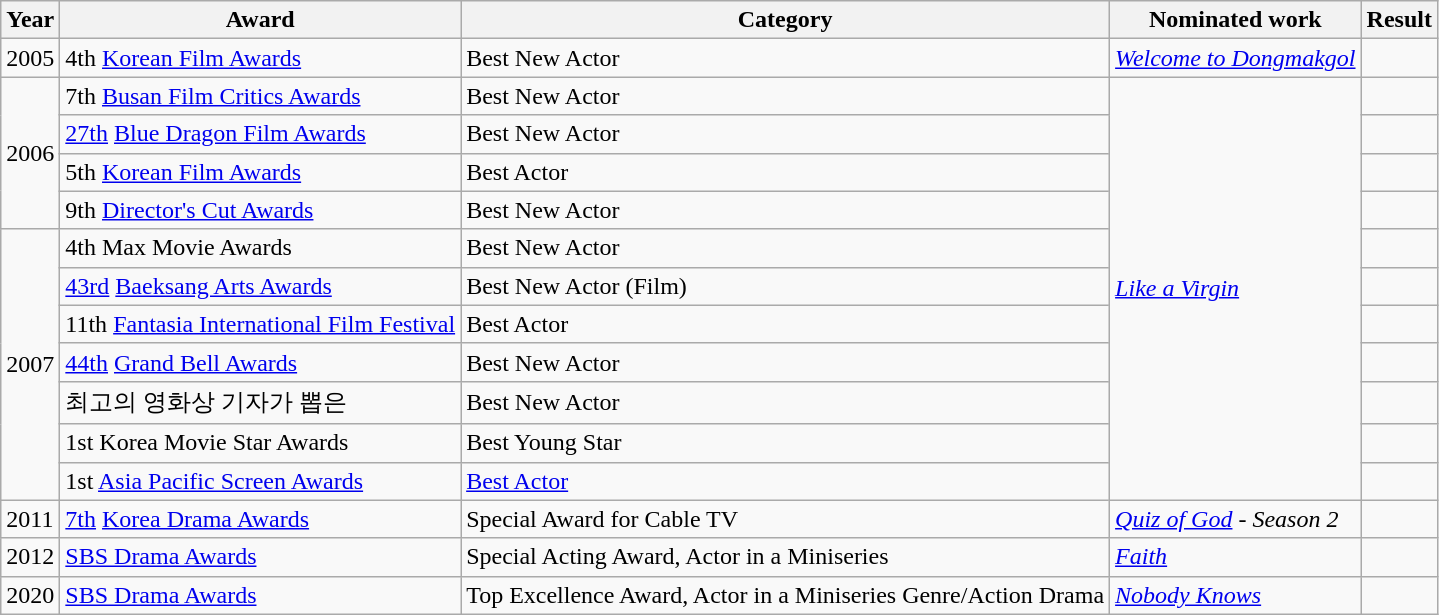<table class=wikitable>
<tr>
<th>Year</th>
<th>Award</th>
<th>Category</th>
<th>Nominated work</th>
<th>Result</th>
</tr>
<tr>
<td>2005</td>
<td>4th <a href='#'>Korean Film Awards</a></td>
<td>Best New Actor</td>
<td><em><a href='#'>Welcome to Dongmakgol</a></em></td>
<td></td>
</tr>
<tr>
<td rowspan=4>2006</td>
<td>7th <a href='#'>Busan Film Critics Awards</a></td>
<td>Best New Actor</td>
<td rowspan=11><em><a href='#'>Like a Virgin</a></em></td>
<td></td>
</tr>
<tr>
<td><a href='#'>27th</a> <a href='#'>Blue Dragon Film Awards</a></td>
<td>Best New Actor</td>
<td></td>
</tr>
<tr>
<td>5th <a href='#'>Korean Film Awards</a></td>
<td>Best Actor</td>
<td></td>
</tr>
<tr>
<td>9th <a href='#'>Director's Cut Awards</a></td>
<td>Best New Actor</td>
<td></td>
</tr>
<tr>
<td rowspan=7>2007</td>
<td>4th Max Movie Awards</td>
<td>Best New Actor</td>
<td></td>
</tr>
<tr>
<td><a href='#'>43rd</a> <a href='#'>Baeksang Arts Awards</a></td>
<td>Best New Actor (Film)</td>
<td></td>
</tr>
<tr>
<td>11th <a href='#'>Fantasia International Film Festival</a></td>
<td>Best Actor</td>
<td></td>
</tr>
<tr>
<td><a href='#'>44th</a> <a href='#'>Grand Bell Awards</a></td>
<td>Best New Actor</td>
<td></td>
</tr>
<tr>
<td>최고의 영화상 기자가 뽑은</td>
<td>Best New Actor</td>
<td></td>
</tr>
<tr>
<td>1st Korea Movie Star Awards</td>
<td>Best Young Star</td>
<td></td>
</tr>
<tr>
<td>1st <a href='#'>Asia Pacific Screen Awards</a></td>
<td><a href='#'>Best Actor</a></td>
<td></td>
</tr>
<tr>
<td>2011</td>
<td><a href='#'>7th</a> <a href='#'>Korea Drama Awards</a></td>
<td>Special Award for Cable TV</td>
<td><em><a href='#'>Quiz of God</a> - Season 2</em></td>
<td></td>
</tr>
<tr>
<td>2012</td>
<td><a href='#'>SBS Drama Awards</a></td>
<td>Special Acting Award, Actor in a Miniseries</td>
<td><em><a href='#'>Faith</a></em></td>
<td></td>
</tr>
<tr>
<td>2020</td>
<td><a href='#'>SBS Drama Awards</a></td>
<td>Top Excellence Award, Actor in a Miniseries Genre/Action Drama</td>
<td><em><a href='#'>Nobody Knows</a></em></td>
<td></td>
</tr>
</table>
